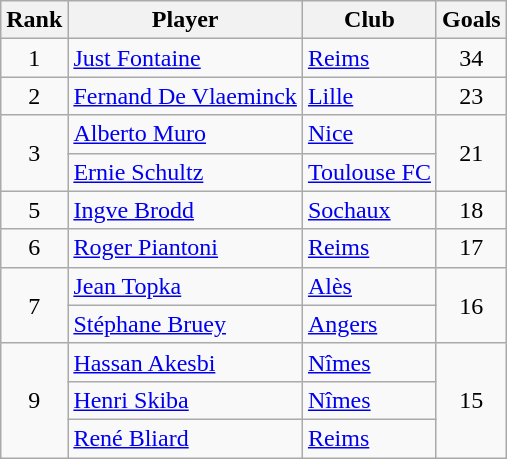<table class="wikitable" style="text-align:center">
<tr>
<th>Rank</th>
<th>Player</th>
<th>Club</th>
<th>Goals</th>
</tr>
<tr>
<td>1</td>
<td align="left"> <a href='#'>Just Fontaine</a></td>
<td align="left"><a href='#'>Reims</a></td>
<td>34</td>
</tr>
<tr>
<td>2</td>
<td align="left"> <a href='#'>Fernand De Vlaeminck</a></td>
<td align="left"><a href='#'>Lille</a></td>
<td>23</td>
</tr>
<tr>
<td rowspan="2">3</td>
<td align="left"> <a href='#'>Alberto Muro</a></td>
<td align="left"><a href='#'>Nice</a></td>
<td rowspan="2">21</td>
</tr>
<tr>
<td align="left"> <a href='#'>Ernie Schultz</a></td>
<td align="left"><a href='#'>Toulouse FC</a></td>
</tr>
<tr>
<td>5</td>
<td align="left"> <a href='#'>Ingve Brodd</a></td>
<td align="left"><a href='#'>Sochaux</a></td>
<td>18</td>
</tr>
<tr>
<td>6</td>
<td align="left"> <a href='#'>Roger Piantoni</a></td>
<td align="left"><a href='#'>Reims</a></td>
<td>17</td>
</tr>
<tr>
<td rowspan="2">7</td>
<td align="left">  <a href='#'>Jean Topka</a></td>
<td align="left"><a href='#'>Alès</a></td>
<td rowspan="2">16</td>
</tr>
<tr>
<td align="left"> <a href='#'>Stéphane Bruey</a></td>
<td align="left"><a href='#'>Angers</a></td>
</tr>
<tr>
<td rowspan="3">9</td>
<td align="left"> <a href='#'>Hassan Akesbi</a></td>
<td align="left"><a href='#'>Nîmes</a></td>
<td rowspan="3">15</td>
</tr>
<tr>
<td align="left">  <a href='#'>Henri Skiba</a></td>
<td align="left"><a href='#'>Nîmes</a></td>
</tr>
<tr>
<td align="left"> <a href='#'>René Bliard</a></td>
<td align="left"><a href='#'>Reims</a></td>
</tr>
</table>
